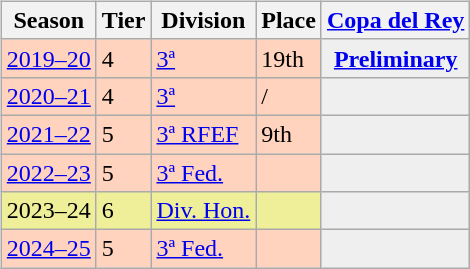<table>
<tr>
<td valign="top" width=0%><br><table class="wikitable">
<tr style="background:#f0f6fa;">
<th>Season</th>
<th>Tier</th>
<th>Division</th>
<th>Place</th>
<th><a href='#'>Copa del Rey</a></th>
</tr>
<tr>
<td style="background:#FFD3BD;"><a href='#'>2019–20</a></td>
<td style="background:#FFD3BD;">4</td>
<td style="background:#FFD3BD;"><a href='#'>3ª</a></td>
<td style="background:#FFD3BD;">19th</td>
<th style="background:#efefef;"><a href='#'>Preliminary</a></th>
</tr>
<tr>
<td style="background:#FFD3BD;"><a href='#'>2020–21</a></td>
<td style="background:#FFD3BD;">4</td>
<td style="background:#FFD3BD;"><a href='#'>3ª</a></td>
<td style="background:#FFD3BD;"> / </td>
<th style="background:#efefef;"></th>
</tr>
<tr>
<td style="background:#FFD3BD;"><a href='#'>2021–22</a></td>
<td style="background:#FFD3BD;">5</td>
<td style="background:#FFD3BD;"><a href='#'>3ª RFEF</a></td>
<td style="background:#FFD3BD;">9th</td>
<th style="background:#efefef;"></th>
</tr>
<tr>
<td style="background:#FFD3BD;"><a href='#'>2022–23</a></td>
<td style="background:#FFD3BD;">5</td>
<td style="background:#FFD3BD;"><a href='#'>3ª Fed.</a></td>
<td style="background:#FFD3BD;"></td>
<th style="background:#efefef;"></th>
</tr>
<tr>
<td style="background:#EFEF99;">2023–24</td>
<td style="background:#EFEF99;">6</td>
<td style="background:#EFEF99;"><a href='#'>Div. Hon.</a></td>
<td style="background:#EFEF99;"></td>
<th style="background:#efefef;"></th>
</tr>
<tr>
<td style="background:#FFD3BD;"><a href='#'>2024–25</a></td>
<td style="background:#FFD3BD;">5</td>
<td style="background:#FFD3BD;"><a href='#'>3ª Fed.</a></td>
<td style="background:#FFD3BD;"></td>
<th style="background:#efefef;"></th>
</tr>
</table>
</td>
</tr>
</table>
